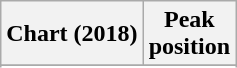<table class="wikitable sortable plainrowheaders" style="text-align:center">
<tr>
<th scope="col">Chart (2018)</th>
<th scope="col">Peak<br>position</th>
</tr>
<tr>
</tr>
<tr>
</tr>
<tr>
</tr>
</table>
